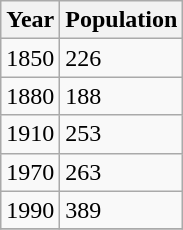<table class="wikitable">
<tr>
<th>Year</th>
<th>Population</th>
</tr>
<tr>
<td>1850</td>
<td>226</td>
</tr>
<tr>
<td>1880</td>
<td>188</td>
</tr>
<tr>
<td>1910</td>
<td>253</td>
</tr>
<tr>
<td>1970</td>
<td>263</td>
</tr>
<tr>
<td>1990</td>
<td>389</td>
</tr>
<tr>
</tr>
</table>
